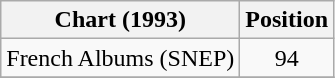<table class="wikitable sortable">
<tr>
<th>Chart (1993)</th>
<th>Position</th>
</tr>
<tr>
<td align="left">French Albums (SNEP)</td>
<td align="center">94</td>
</tr>
<tr>
</tr>
</table>
